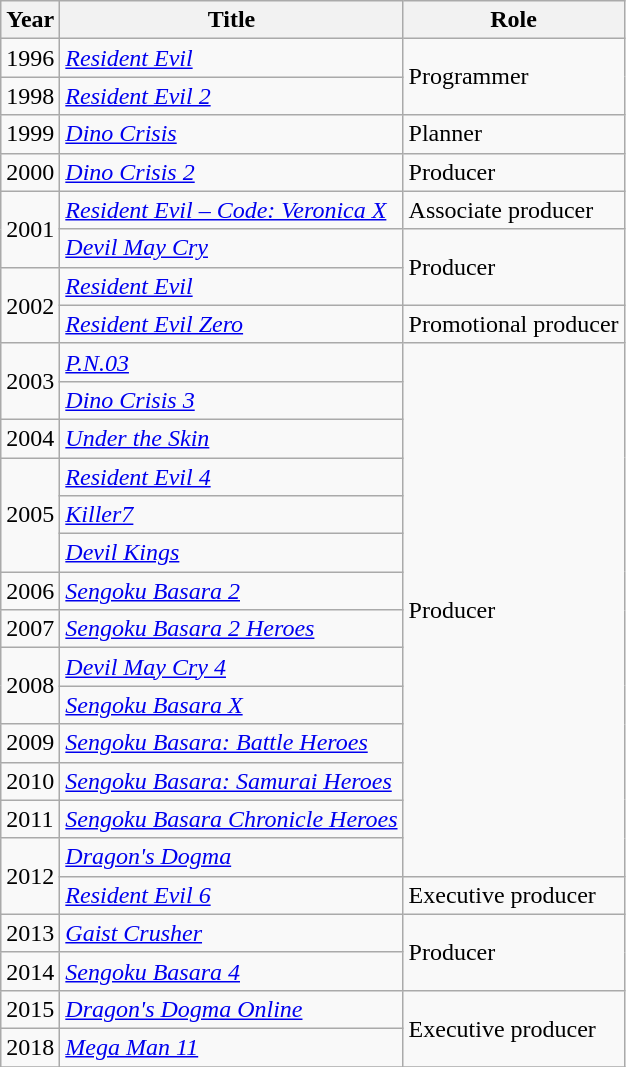<table class="wikitable sortable">
<tr>
<th>Year</th>
<th>Title</th>
<th>Role</th>
</tr>
<tr>
<td>1996</td>
<td><em><a href='#'>Resident Evil</a></em></td>
<td rowspan="2">Programmer</td>
</tr>
<tr>
<td>1998</td>
<td><em><a href='#'>Resident Evil 2</a></em></td>
</tr>
<tr>
<td>1999</td>
<td><em><a href='#'>Dino Crisis</a></em></td>
<td>Planner</td>
</tr>
<tr>
<td>2000</td>
<td><em><a href='#'>Dino Crisis 2</a></em></td>
<td>Producer</td>
</tr>
<tr>
<td rowspan="2">2001</td>
<td><em><a href='#'>Resident Evil – Code: Veronica X</a></em></td>
<td>Associate producer</td>
</tr>
<tr>
<td><em><a href='#'>Devil May Cry</a></em></td>
<td rowspan="2">Producer</td>
</tr>
<tr>
<td rowspan="2">2002</td>
<td><em><a href='#'>Resident Evil</a></em></td>
</tr>
<tr>
<td><em><a href='#'>Resident Evil Zero</a></em></td>
<td>Promotional producer</td>
</tr>
<tr>
<td rowspan="2">2003</td>
<td><em><a href='#'>P.N.03</a></em></td>
<td rowspan="14">Producer</td>
</tr>
<tr>
<td><em><a href='#'>Dino Crisis 3</a></em></td>
</tr>
<tr>
<td>2004</td>
<td><em><a href='#'>Under the Skin</a></em></td>
</tr>
<tr>
<td rowspan="3">2005</td>
<td><em><a href='#'>Resident Evil 4</a></em></td>
</tr>
<tr>
<td><em><a href='#'>Killer7</a></em></td>
</tr>
<tr>
<td><em><a href='#'>Devil Kings</a></em></td>
</tr>
<tr>
<td>2006</td>
<td><em><a href='#'>Sengoku Basara 2</a></em></td>
</tr>
<tr>
<td>2007</td>
<td><em><a href='#'>Sengoku Basara 2 Heroes</a></em></td>
</tr>
<tr>
<td rowspan="2">2008</td>
<td><em><a href='#'>Devil May Cry 4</a></em></td>
</tr>
<tr>
<td><em><a href='#'>Sengoku Basara X</a></em></td>
</tr>
<tr>
<td>2009</td>
<td><em><a href='#'>Sengoku Basara: Battle Heroes</a></em></td>
</tr>
<tr>
<td>2010</td>
<td><em><a href='#'>Sengoku Basara: Samurai Heroes</a></em></td>
</tr>
<tr>
<td>2011</td>
<td><em><a href='#'>Sengoku Basara Chronicle Heroes</a></em></td>
</tr>
<tr>
<td rowspan="2">2012</td>
<td><em><a href='#'>Dragon's Dogma</a></em></td>
</tr>
<tr>
<td><em><a href='#'>Resident Evil 6</a></em></td>
<td>Executive producer</td>
</tr>
<tr>
<td>2013</td>
<td><em><a href='#'>Gaist Crusher</a></em></td>
<td rowspan="2">Producer</td>
</tr>
<tr>
<td>2014</td>
<td><em><a href='#'>Sengoku Basara 4</a></em></td>
</tr>
<tr>
<td>2015</td>
<td><em><a href='#'>Dragon's Dogma Online</a></em></td>
<td rowspan="2">Executive producer</td>
</tr>
<tr>
<td>2018</td>
<td><em><a href='#'>Mega Man 11</a></em></td>
</tr>
<tr>
</tr>
</table>
